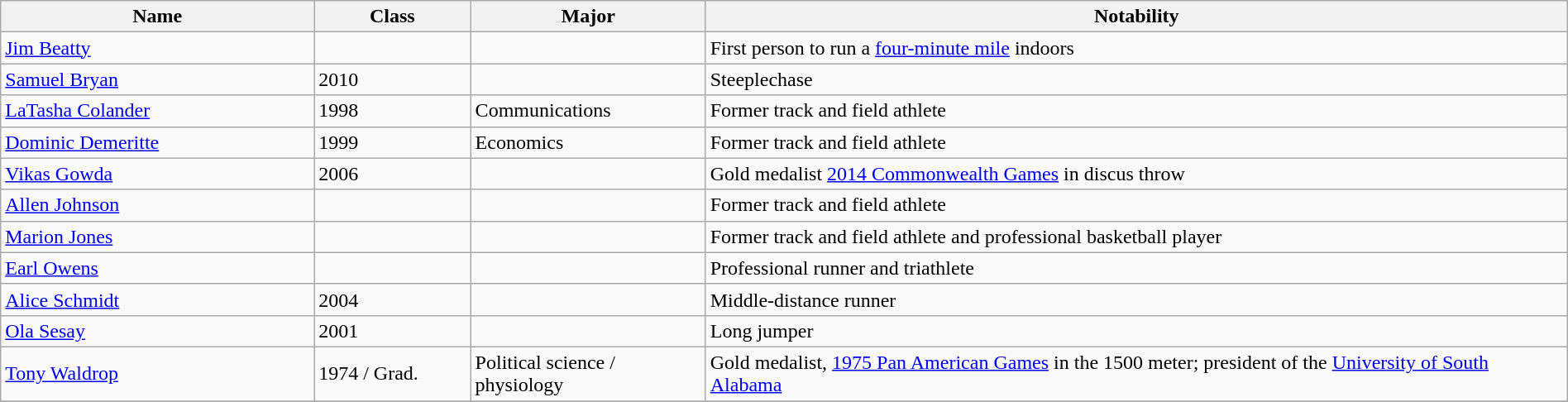<table class="wikitable" width="100%">
<tr>
<th width="20%">Name</th>
<th width="10%">Class</th>
<th width="15%">Major</th>
<th width="55%">Notability</th>
</tr>
<tr>
<td><a href='#'>Jim Beatty</a></td>
<td></td>
<td></td>
<td>First person to run a <a href='#'>four-minute mile</a> indoors</td>
</tr>
<tr>
<td><a href='#'>Samuel Bryan</a></td>
<td>2010</td>
<td></td>
<td>Steeplechase</td>
</tr>
<tr>
<td><a href='#'>LaTasha Colander</a></td>
<td>1998</td>
<td>Communications</td>
<td>Former track and field athlete</td>
</tr>
<tr>
<td><a href='#'>Dominic Demeritte</a></td>
<td>1999</td>
<td>Economics</td>
<td>Former track and field athlete</td>
</tr>
<tr>
<td><a href='#'>Vikas Gowda</a></td>
<td>2006</td>
<td></td>
<td>Gold medalist <a href='#'>2014 Commonwealth Games</a> in discus throw</td>
</tr>
<tr>
<td><a href='#'>Allen Johnson</a></td>
<td></td>
<td></td>
<td>Former track and field athlete</td>
</tr>
<tr>
<td><a href='#'>Marion Jones</a></td>
<td></td>
<td></td>
<td>Former track and field athlete and professional basketball player</td>
</tr>
<tr>
<td><a href='#'>Earl Owens</a></td>
<td></td>
<td></td>
<td>Professional runner and triathlete</td>
</tr>
<tr>
<td><a href='#'>Alice Schmidt</a></td>
<td>2004</td>
<td></td>
<td>Middle-distance runner</td>
</tr>
<tr>
<td><a href='#'>Ola Sesay</a></td>
<td>2001</td>
<td></td>
<td>Long jumper</td>
</tr>
<tr>
<td><a href='#'>Tony Waldrop</a></td>
<td>1974 / Grad.</td>
<td>Political science / physiology</td>
<td>Gold medalist, <a href='#'>1975 Pan American Games</a> in the 1500 meter; president of the <a href='#'>University of South Alabama</a></td>
</tr>
<tr>
</tr>
</table>
